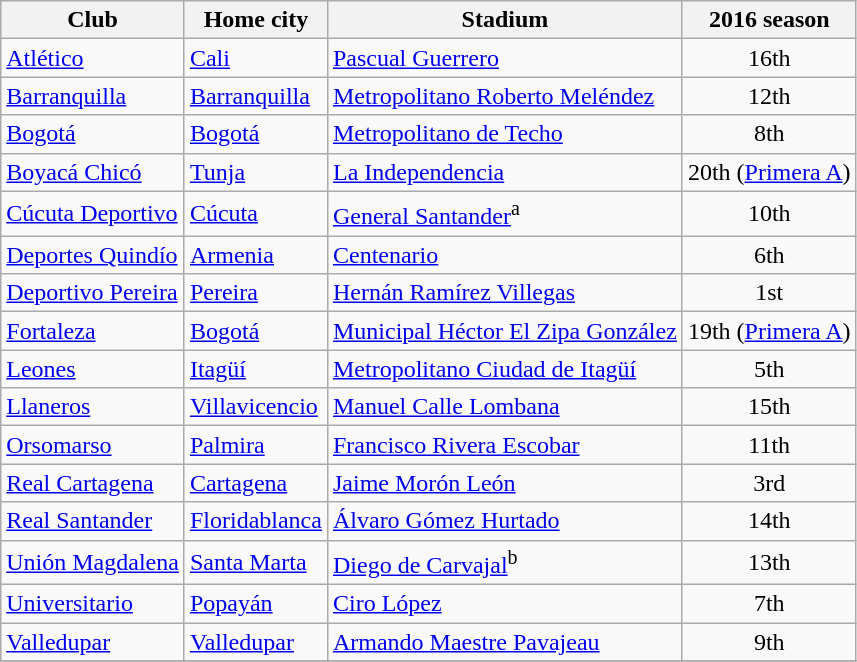<table class="wikitable sortable">
<tr>
<th>Club</th>
<th>Home city</th>
<th>Stadium</th>
<th>2016 season</th>
</tr>
<tr>
<td><a href='#'>Atlético</a></td>
<td><a href='#'>Cali</a></td>
<td><a href='#'>Pascual Guerrero</a></td>
<td align=center>16th</td>
</tr>
<tr>
<td><a href='#'>Barranquilla</a></td>
<td><a href='#'>Barranquilla</a></td>
<td><a href='#'>Metropolitano Roberto Meléndez</a></td>
<td align=center>12th</td>
</tr>
<tr>
<td><a href='#'>Bogotá</a></td>
<td><a href='#'>Bogotá</a></td>
<td><a href='#'>Metropolitano de Techo</a></td>
<td align=center>8th</td>
</tr>
<tr>
<td><a href='#'>Boyacá Chicó</a></td>
<td><a href='#'>Tunja</a></td>
<td><a href='#'>La Independencia</a></td>
<td align="center">20th (<a href='#'>Primera A</a>)</td>
</tr>
<tr>
<td><a href='#'>Cúcuta Deportivo</a></td>
<td><a href='#'>Cúcuta</a></td>
<td><a href='#'>General Santander</a><sup>a</sup></td>
<td align="center">10th</td>
</tr>
<tr>
<td><a href='#'>Deportes Quindío</a></td>
<td><a href='#'>Armenia</a></td>
<td><a href='#'>Centenario</a></td>
<td align=center>6th</td>
</tr>
<tr>
<td><a href='#'>Deportivo Pereira</a></td>
<td><a href='#'>Pereira</a></td>
<td><a href='#'>Hernán Ramírez Villegas</a></td>
<td align=center>1st</td>
</tr>
<tr>
<td><a href='#'>Fortaleza</a></td>
<td><a href='#'>Bogotá</a></td>
<td><a href='#'>Municipal Héctor El Zipa González</a></td>
<td align=center>19th (<a href='#'>Primera A</a>)</td>
</tr>
<tr>
<td><a href='#'>Leones</a></td>
<td><a href='#'>Itagüí</a></td>
<td><a href='#'>Metropolitano Ciudad de Itagüí</a></td>
<td align=center>5th</td>
</tr>
<tr>
<td><a href='#'>Llaneros</a></td>
<td><a href='#'>Villavicencio</a></td>
<td><a href='#'>Manuel Calle Lombana</a></td>
<td align=center>15th</td>
</tr>
<tr>
<td><a href='#'>Orsomarso</a></td>
<td><a href='#'>Palmira</a></td>
<td><a href='#'>Francisco Rivera Escobar</a></td>
<td align=center>11th</td>
</tr>
<tr>
<td><a href='#'>Real Cartagena</a></td>
<td><a href='#'>Cartagena</a></td>
<td><a href='#'>Jaime Morón León</a></td>
<td align=center>3rd</td>
</tr>
<tr>
<td><a href='#'>Real Santander</a></td>
<td><a href='#'>Floridablanca</a></td>
<td><a href='#'>Álvaro Gómez Hurtado</a></td>
<td align=center>14th</td>
</tr>
<tr>
<td><a href='#'>Unión Magdalena</a></td>
<td><a href='#'>Santa Marta</a></td>
<td><a href='#'>Diego de Carvajal</a><sup>b</sup></td>
<td align=center>13th</td>
</tr>
<tr>
<td><a href='#'>Universitario</a></td>
<td><a href='#'>Popayán</a></td>
<td><a href='#'>Ciro López</a></td>
<td align=center>7th</td>
</tr>
<tr>
<td><a href='#'>Valledupar</a></td>
<td><a href='#'>Valledupar</a></td>
<td><a href='#'>Armando Maestre Pavajeau</a></td>
<td align=center>9th</td>
</tr>
<tr>
</tr>
</table>
